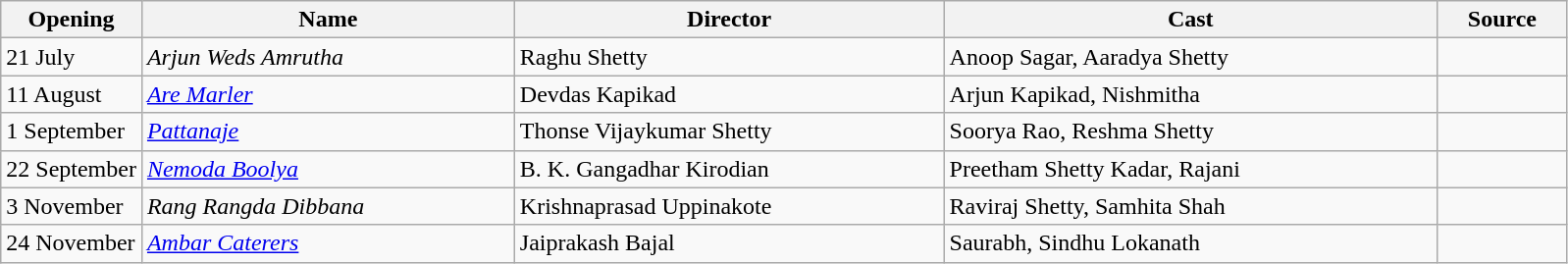<table class="wikitable sortable">
<tr>
<th style="width:9%;">Opening</th>
<th>Name</th>
<th>Director</th>
<th>Cast</th>
<th>Source</th>
</tr>
<tr>
<td>21 July</td>
<td><em>Arjun Weds Amrutha</em></td>
<td>Raghu Shetty</td>
<td>Anoop Sagar, Aaradya Shetty</td>
<td><br></td>
</tr>
<tr>
<td>11 August</td>
<td><em><a href='#'>Are Marler</a></em></td>
<td>Devdas Kapikad</td>
<td>Arjun Kapikad, Nishmitha</td>
<td><br></td>
</tr>
<tr>
<td>1 September</td>
<td><a href='#'><em>Pattanaje</em></a></td>
<td>Thonse Vijaykumar Shetty</td>
<td>Soorya Rao, Reshma Shetty</td>
<td><br></td>
</tr>
<tr>
<td>22 September</td>
<td><em><a href='#'>Nemoda Boolya</a></em></td>
<td>B. K. Gangadhar Kirodian</td>
<td>Preetham Shetty Kadar, Rajani</td>
<td><br></td>
</tr>
<tr>
<td>3 November</td>
<td><em>Rang Rangda Dibbana</em></td>
<td>Krishnaprasad Uppinakote</td>
<td>Raviraj Shetty, Samhita Shah</td>
<td><br></td>
</tr>
<tr>
<td>24 November</td>
<td><em><a href='#'>Ambar Caterers</a></em></td>
<td>Jaiprakash Bajal</td>
<td>Saurabh, Sindhu Lokanath</td>
<td><br></td>
</tr>
</table>
